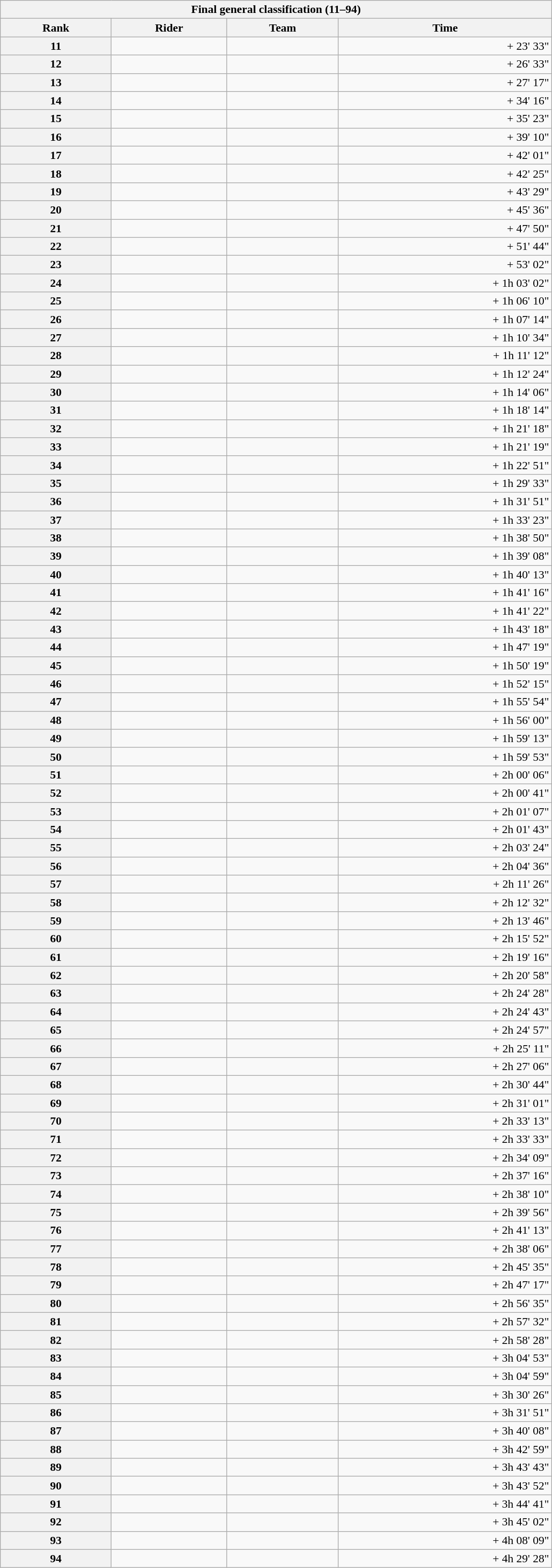<table class="collapsible collapsed wikitable" style="width:48em;margin-top:-1px;">
<tr>
<th scope="col" colspan="4">Final general classification (11–94)</th>
</tr>
<tr>
<th scope="col">Rank</th>
<th scope="col">Rider</th>
<th scope="col">Team</th>
<th scope="col">Time</th>
</tr>
<tr>
<th scope="row">11</th>
<td></td>
<td></td>
<td style="text-align:right;">+ 23' 33"</td>
</tr>
<tr>
<th scope="row">12</th>
<td></td>
<td></td>
<td style="text-align:right;">+ 26' 33"</td>
</tr>
<tr>
<th scope="row">13</th>
<td></td>
<td></td>
<td style="text-align:right;">+ 27' 17"</td>
</tr>
<tr>
<th scope="row">14</th>
<td></td>
<td></td>
<td style="text-align:right;">+ 34' 16"</td>
</tr>
<tr>
<th scope="row">15</th>
<td></td>
<td></td>
<td style="text-align:right;">+ 35' 23"</td>
</tr>
<tr>
<th scope="row">16</th>
<td></td>
<td></td>
<td style="text-align:right;">+ 39' 10"</td>
</tr>
<tr>
<th scope="row">17</th>
<td></td>
<td></td>
<td style="text-align:right;">+ 42' 01"</td>
</tr>
<tr>
<th scope="row">18</th>
<td></td>
<td></td>
<td style="text-align:right;">+ 42' 25"</td>
</tr>
<tr>
<th scope="row">19</th>
<td></td>
<td></td>
<td style="text-align:right;">+ 43' 29"</td>
</tr>
<tr>
<th scope="row">20</th>
<td></td>
<td></td>
<td style="text-align:right;">+ 45' 36"</td>
</tr>
<tr>
<th scope="row">21</th>
<td></td>
<td></td>
<td style="text-align:right;">+ 47' 50"</td>
</tr>
<tr>
<th scope="row">22</th>
<td></td>
<td></td>
<td style="text-align:right;">+ 51' 44"</td>
</tr>
<tr>
<th scope="row">23</th>
<td></td>
<td></td>
<td style="text-align:right;">+ 53' 02"</td>
</tr>
<tr>
<th scope="row">24</th>
<td></td>
<td></td>
<td style="text-align:right;">+ 1h 03' 02"</td>
</tr>
<tr>
<th scope="row">25</th>
<td></td>
<td></td>
<td style="text-align:right;">+ 1h 06' 10"</td>
</tr>
<tr>
<th scope="row">26</th>
<td></td>
<td></td>
<td style="text-align:right;">+ 1h 07' 14"</td>
</tr>
<tr>
<th scope="row">27</th>
<td></td>
<td></td>
<td style="text-align:right;">+ 1h 10' 34"</td>
</tr>
<tr>
<th scope="row">28</th>
<td></td>
<td></td>
<td style="text-align:right;">+ 1h 11' 12"</td>
</tr>
<tr>
<th scope="row">29</th>
<td></td>
<td></td>
<td style="text-align:right;">+ 1h 12' 24"</td>
</tr>
<tr>
<th scope="row">30</th>
<td></td>
<td></td>
<td style="text-align:right;">+ 1h 14' 06"</td>
</tr>
<tr>
<th scope="row">31</th>
<td></td>
<td></td>
<td style="text-align:right;">+ 1h 18' 14"</td>
</tr>
<tr>
<th scope="row">32</th>
<td></td>
<td></td>
<td style="text-align:right;">+ 1h 21' 18"</td>
</tr>
<tr>
<th scope="row">33</th>
<td></td>
<td></td>
<td style="text-align:right;">+ 1h 21' 19"</td>
</tr>
<tr>
<th scope="row">34</th>
<td></td>
<td></td>
<td style="text-align:right;">+ 1h 22' 51"</td>
</tr>
<tr>
<th scope="row">35</th>
<td></td>
<td></td>
<td style="text-align:right;">+ 1h 29' 33"</td>
</tr>
<tr>
<th scope="row">36</th>
<td></td>
<td></td>
<td style="text-align:right;">+ 1h 31' 51"</td>
</tr>
<tr>
<th scope="row">37</th>
<td></td>
<td></td>
<td style="text-align:right;">+ 1h 33' 23"</td>
</tr>
<tr>
<th scope="row">38</th>
<td></td>
<td></td>
<td style="text-align:right;">+ 1h 38' 50"</td>
</tr>
<tr>
<th scope="row">39</th>
<td></td>
<td></td>
<td style="text-align:right;">+ 1h 39' 08"</td>
</tr>
<tr>
<th scope="row">40</th>
<td></td>
<td></td>
<td style="text-align:right;">+ 1h 40' 13"</td>
</tr>
<tr>
<th scope="row">41</th>
<td></td>
<td></td>
<td style="text-align:right;">+ 1h 41' 16"</td>
</tr>
<tr>
<th scope="row">42</th>
<td></td>
<td></td>
<td style="text-align:right;">+ 1h 41' 22"</td>
</tr>
<tr>
<th scope="row">43</th>
<td></td>
<td></td>
<td style="text-align:right;">+ 1h 43' 18"</td>
</tr>
<tr>
<th scope="row">44</th>
<td></td>
<td></td>
<td style="text-align:right;">+ 1h 47' 19"</td>
</tr>
<tr>
<th scope="row">45</th>
<td></td>
<td></td>
<td style="text-align:right;">+ 1h 50' 19"</td>
</tr>
<tr>
<th scope="row">46</th>
<td></td>
<td></td>
<td style="text-align:right;">+ 1h 52' 15"</td>
</tr>
<tr>
<th scope="row">47</th>
<td></td>
<td></td>
<td style="text-align:right;">+ 1h 55' 54"</td>
</tr>
<tr>
<th scope="row">48</th>
<td></td>
<td></td>
<td style="text-align:right;">+ 1h 56' 00"</td>
</tr>
<tr>
<th scope="row">49</th>
<td></td>
<td></td>
<td style="text-align:right;">+ 1h 59' 13"</td>
</tr>
<tr>
<th scope="row">50</th>
<td></td>
<td></td>
<td style="text-align:right;">+ 1h 59' 53"</td>
</tr>
<tr>
<th scope="row">51</th>
<td></td>
<td></td>
<td style="text-align:right;">+ 2h 00' 06"</td>
</tr>
<tr>
<th scope="row">52</th>
<td></td>
<td></td>
<td style="text-align:right;">+ 2h 00' 41"</td>
</tr>
<tr>
<th scope="row">53</th>
<td></td>
<td></td>
<td style="text-align:right;">+ 2h 01' 07"</td>
</tr>
<tr>
<th scope="row">54</th>
<td></td>
<td></td>
<td style="text-align:right;">+ 2h 01' 43"</td>
</tr>
<tr>
<th scope="row">55</th>
<td></td>
<td></td>
<td style="text-align:right;">+ 2h 03' 24"</td>
</tr>
<tr>
<th scope="row">56</th>
<td></td>
<td></td>
<td style="text-align:right;">+ 2h 04' 36"</td>
</tr>
<tr>
<th scope="row">57</th>
<td></td>
<td></td>
<td style="text-align:right;">+ 2h 11' 26"</td>
</tr>
<tr>
<th scope="row">58</th>
<td></td>
<td></td>
<td style="text-align:right;">+ 2h 12' 32"</td>
</tr>
<tr>
<th scope="row">59</th>
<td></td>
<td></td>
<td style="text-align:right;">+ 2h 13' 46"</td>
</tr>
<tr>
<th scope="row">60</th>
<td></td>
<td></td>
<td style="text-align:right;">+ 2h 15' 52"</td>
</tr>
<tr>
<th scope="row">61</th>
<td></td>
<td></td>
<td style="text-align:right;">+ 2h 19' 16"</td>
</tr>
<tr>
<th scope="row">62</th>
<td></td>
<td></td>
<td style="text-align:right;">+ 2h 20' 58"</td>
</tr>
<tr>
<th scope="row">63</th>
<td></td>
<td></td>
<td style="text-align:right;">+ 2h 24' 28"</td>
</tr>
<tr>
<th scope="row">64</th>
<td></td>
<td></td>
<td style="text-align:right;">+ 2h 24' 43"</td>
</tr>
<tr>
<th scope="row">65</th>
<td></td>
<td></td>
<td style="text-align:right;">+ 2h 24' 57"</td>
</tr>
<tr>
<th scope="row">66</th>
<td></td>
<td></td>
<td style="text-align:right;">+ 2h 25' 11"</td>
</tr>
<tr>
<th scope="row">67</th>
<td></td>
<td></td>
<td style="text-align:right;">+ 2h 27' 06"</td>
</tr>
<tr>
<th scope="row">68</th>
<td></td>
<td></td>
<td style="text-align:right;">+ 2h 30' 44"</td>
</tr>
<tr>
<th scope="row">69</th>
<td></td>
<td></td>
<td style="text-align:right;">+ 2h 31' 01"</td>
</tr>
<tr>
<th scope="row">70</th>
<td></td>
<td></td>
<td style="text-align:right;">+ 2h 33' 13"</td>
</tr>
<tr>
<th scope="row">71</th>
<td></td>
<td></td>
<td style="text-align:right;">+ 2h 33' 33"</td>
</tr>
<tr>
<th scope="row">72</th>
<td></td>
<td></td>
<td style="text-align:right;">+ 2h 34' 09"</td>
</tr>
<tr>
<th scope="row">73</th>
<td></td>
<td></td>
<td style="text-align:right;">+ 2h 37' 16"</td>
</tr>
<tr>
<th scope="row">74</th>
<td></td>
<td></td>
<td style="text-align:right;">+ 2h 38' 10"</td>
</tr>
<tr>
<th scope="row">75</th>
<td></td>
<td></td>
<td style="text-align:right;">+ 2h 39' 56"</td>
</tr>
<tr>
<th scope="row">76</th>
<td></td>
<td></td>
<td style="text-align:right;">+ 2h 41' 13"</td>
</tr>
<tr>
<th scope="row">77</th>
<td></td>
<td></td>
<td style="text-align:right;">+ 2h 38' 06"</td>
</tr>
<tr>
<th scope="row">78</th>
<td></td>
<td></td>
<td style="text-align:right;">+ 2h 45' 35"</td>
</tr>
<tr>
<th scope="row">79</th>
<td></td>
<td></td>
<td style="text-align:right;">+ 2h 47' 17"</td>
</tr>
<tr>
<th scope="row">80</th>
<td></td>
<td></td>
<td style="text-align:right;">+ 2h 56' 35"</td>
</tr>
<tr>
<th scope="row">81</th>
<td></td>
<td></td>
<td style="text-align:right;">+ 2h 57' 32"</td>
</tr>
<tr>
<th scope="row">82</th>
<td></td>
<td></td>
<td style="text-align:right;">+ 2h 58' 28"</td>
</tr>
<tr>
<th scope="row">83</th>
<td></td>
<td></td>
<td style="text-align:right;">+ 3h 04' 53"</td>
</tr>
<tr>
<th scope="row">84</th>
<td></td>
<td></td>
<td style="text-align:right;">+ 3h 04' 59"</td>
</tr>
<tr>
<th scope="row">85</th>
<td></td>
<td></td>
<td style="text-align:right;">+ 3h 30' 26"</td>
</tr>
<tr>
<th scope="row">86</th>
<td></td>
<td></td>
<td style="text-align:right;">+ 3h 31' 51"</td>
</tr>
<tr>
<th scope="row">87</th>
<td></td>
<td></td>
<td style="text-align:right;">+ 3h 40' 08"</td>
</tr>
<tr>
<th scope="row">88</th>
<td></td>
<td></td>
<td style="text-align:right;">+ 3h 42' 59"</td>
</tr>
<tr>
<th scope="row">89</th>
<td></td>
<td></td>
<td style="text-align:right;">+ 3h 43' 43"</td>
</tr>
<tr>
<th scope="row">90</th>
<td></td>
<td></td>
<td style="text-align:right;">+ 3h 43' 52"</td>
</tr>
<tr>
<th scope="row">91</th>
<td></td>
<td></td>
<td style="text-align:right;">+ 3h 44' 41"</td>
</tr>
<tr>
<th scope="row">92</th>
<td></td>
<td></td>
<td style="text-align:right;">+ 3h 45' 02"</td>
</tr>
<tr>
<th scope="row">93</th>
<td></td>
<td></td>
<td style="text-align:right;">+ 4h 08' 09"</td>
</tr>
<tr>
<th scope="row">94</th>
<td></td>
<td></td>
<td style="text-align:right;">+ 4h 29' 28"</td>
</tr>
</table>
